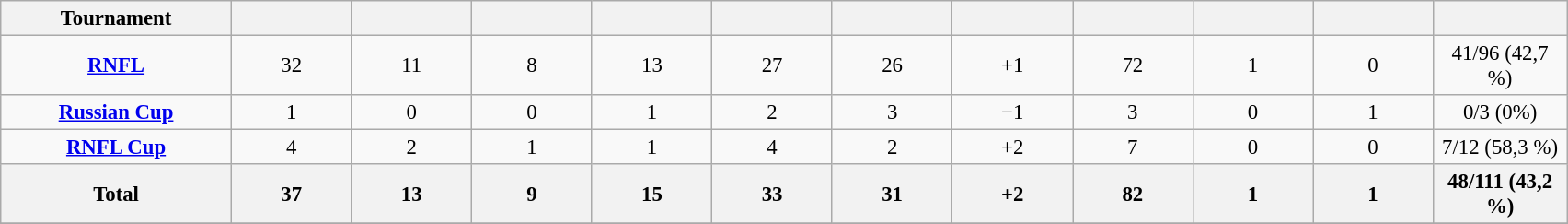<table class="wikitable sortable" style="text-align:center; font-size:95%">
<tr>
<th width=160px>Tournament</th>
<th width=80px></th>
<th width=80px></th>
<th width=80px></th>
<th width=80px></th>
<th width=80px></th>
<th width=80px></th>
<th width=80px></th>
<th width=80px></th>
<th width=80px></th>
<th width=80px></th>
<th width=90px></th>
</tr>
<tr>
<td><strong><a href='#'>RNFL</a></strong></td>
<td>32</td>
<td>11</td>
<td>8</td>
<td>13</td>
<td>27</td>
<td>26</td>
<td>+1</td>
<td>72</td>
<td>1</td>
<td>0</td>
<td>41/96 (42,7 %)</td>
</tr>
<tr>
<td><strong><a href='#'>Russian Cup</a></strong></td>
<td>1</td>
<td>0</td>
<td>0</td>
<td>1</td>
<td>2</td>
<td>3</td>
<td>−1</td>
<td>3</td>
<td>0</td>
<td>1</td>
<td>0/3 (0%)</td>
</tr>
<tr>
<td><strong><a href='#'>RNFL Cup</a></strong></td>
<td>4</td>
<td>2</td>
<td>1</td>
<td>1</td>
<td>4</td>
<td>2</td>
<td>+2</td>
<td>7</td>
<td>0</td>
<td>0</td>
<td>7/12 (58,3 %)</td>
</tr>
<tr class="sortbottom">
<th>Total</th>
<th>37</th>
<th>13</th>
<th>9</th>
<th>15</th>
<th>33</th>
<th>31</th>
<th>+2</th>
<th>82</th>
<th>1</th>
<th>1</th>
<th>48/111 (43,2 %)</th>
</tr>
<tr>
</tr>
</table>
